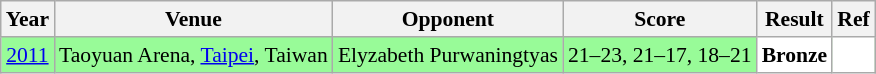<table class="sortable wikitable" style="font-size: 90%;">
<tr>
<th>Year</th>
<th>Venue</th>
<th>Opponent</th>
<th>Score</th>
<th>Result</th>
<th>Ref</th>
</tr>
<tr style="background:#98FB98">
<td align="center"><a href='#'>2011</a></td>
<td align="left">Taoyuan Arena, <a href='#'>Taipei</a>, Taiwan</td>
<td align="left"> Elyzabeth Purwaningtyas</td>
<td align="left">21–23, 21–17, 18–21</td>
<td style="text-align:left; background:white"> <strong>Bronze</strong></td>
<td style="text-align:center; background:white"></td>
</tr>
</table>
